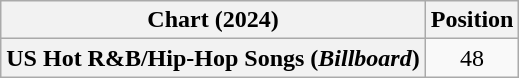<table class="wikitable plainrowheaders" style="text-align:center">
<tr>
<th scope="col">Chart (2024)</th>
<th scope="col">Position</th>
</tr>
<tr>
<th scope="row">US Hot R&B/Hip-Hop Songs (<em>Billboard</em>)</th>
<td>48</td>
</tr>
</table>
